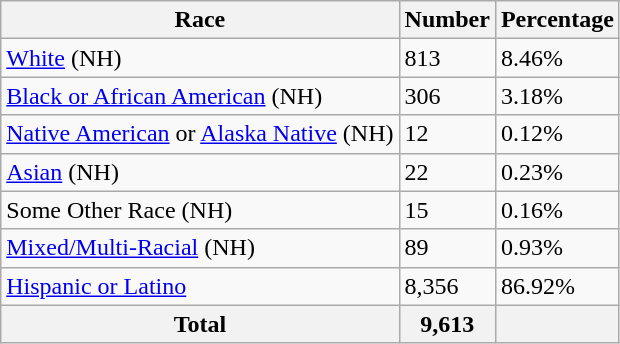<table class="wikitable">
<tr>
<th>Race</th>
<th>Number</th>
<th>Percentage</th>
</tr>
<tr>
<td><a href='#'>White</a> (NH)</td>
<td>813</td>
<td>8.46%</td>
</tr>
<tr>
<td><a href='#'>Black or African American</a> (NH)</td>
<td>306</td>
<td>3.18%</td>
</tr>
<tr>
<td><a href='#'>Native American</a> or <a href='#'>Alaska Native</a> (NH)</td>
<td>12</td>
<td>0.12%</td>
</tr>
<tr>
<td><a href='#'>Asian</a> (NH)</td>
<td>22</td>
<td>0.23%</td>
</tr>
<tr>
<td>Some Other Race (NH)</td>
<td>15</td>
<td>0.16%</td>
</tr>
<tr>
<td><a href='#'>Mixed/Multi-Racial</a> (NH)</td>
<td>89</td>
<td>0.93%</td>
</tr>
<tr>
<td><a href='#'>Hispanic or Latino</a></td>
<td>8,356</td>
<td>86.92%</td>
</tr>
<tr>
<th>Total</th>
<th>9,613</th>
<th></th>
</tr>
</table>
